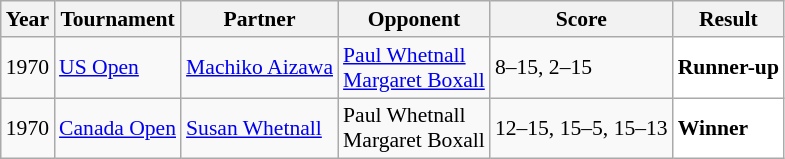<table class="sortable wikitable" style="font-size: 90%;">
<tr>
<th>Year</th>
<th>Tournament</th>
<th>Partner</th>
<th>Opponent</th>
<th>Score</th>
<th>Result</th>
</tr>
<tr>
<td align="center">1970</td>
<td><a href='#'>US Open</a></td>
<td> <a href='#'>Machiko Aizawa</a></td>
<td> <a href='#'>Paul Whetnall</a><br> <a href='#'>Margaret Boxall</a></td>
<td>8–15, 2–15</td>
<td style="text-align:left; background:white"> <strong>Runner-up</strong></td>
</tr>
<tr>
<td align="center">1970</td>
<td><a href='#'>Canada Open</a></td>
<td> <a href='#'>Susan Whetnall</a></td>
<td> Paul Whetnall<br> Margaret Boxall</td>
<td>12–15, 15–5, 15–13</td>
<td style="text-align:left; background:white"> <strong>Winner</strong></td>
</tr>
</table>
